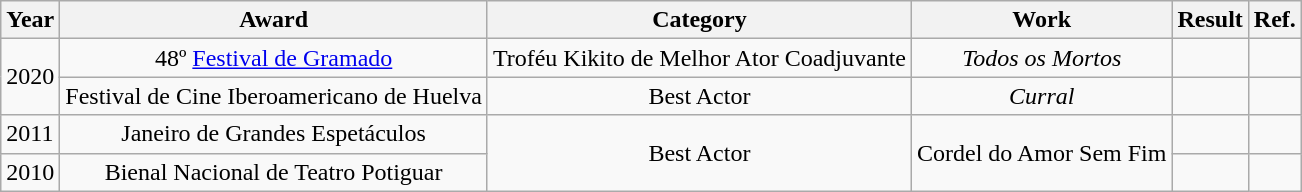<table class="wikitable sortable">
<tr>
<th>Year</th>
<th>Award</th>
<th>Category</th>
<th>Work</th>
<th>Result</th>
<th>Ref.</th>
</tr>
<tr>
<td rowspan=2>2020</td>
<td style="text-align:center;">48º <a href='#'>Festival de Gramado</a></td>
<td style="text-align:center;">Troféu Kikito de Melhor Ator Coadjuvante</td>
<td style="text-align:center;"><em>Todos os Mortos</em></td>
<td></td>
<td></td>
</tr>
<tr>
<td style="text-align:center;">Festival de Cine Iberoamericano de Huelva</td>
<td style="text-align:center;">Best Actor</td>
<td style="text-align:center;"><em>Curral</em></td>
<td></td>
<td></td>
</tr>
<tr>
<td>2011</td>
<td style="text-align:center;">Janeiro de Grandes Espetáculos</td>
<td rowspan=2 style="text-align:center;">Best Actor</td>
<td rowspan=2 style="text-align:center;">Cordel do Amor Sem Fim</td>
<td></td>
<td></td>
</tr>
<tr>
<td>2010</td>
<td style="text-align:center;">Bienal Nacional de Teatro Potiguar</td>
<td></td>
<td></td>
</tr>
</table>
